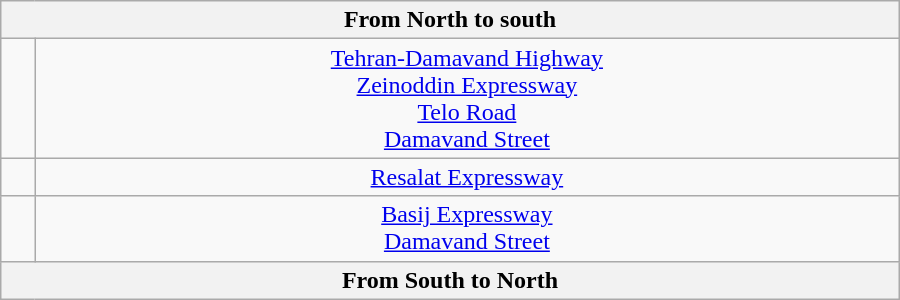<table class="wikitable" style="text-align:center" width="600px">
<tr>
<th text-align="center" colspan="3"> From North to south </th>
</tr>
<tr>
<td><br></td>
<td> <a href='#'>Tehran-Damavand Highway</a><br> <a href='#'>Zeinoddin Expressway</a><br> <a href='#'>Telo Road</a><br> <a href='#'>Damavand Street</a></td>
</tr>
<tr>
<td></td>
<td> <a href='#'>Resalat Expressway</a></td>
</tr>
<tr>
<td><br></td>
<td> <a href='#'>Basij Expressway</a><br> <a href='#'>Damavand Street</a></td>
</tr>
<tr>
<th text-align="center" colspan="3"> From South to North </th>
</tr>
</table>
